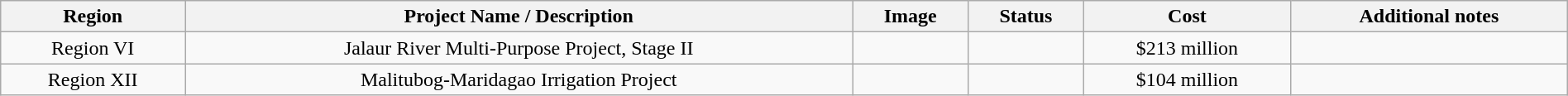<table class="wikitable plainrowheaders" style="text-align:center; width:100%;">
<tr>
<th>Region</th>
<th>Project Name / Description</th>
<th>Image</th>
<th>Status</th>
<th>Cost</th>
<th>Additional notes</th>
</tr>
<tr>
<td>Region VI</td>
<td>Jalaur River Multi-Purpose Project, Stage II</td>
<td></td>
<td></td>
<td>$213 million</td>
<td></td>
</tr>
<tr>
<td>Region XII</td>
<td>Malitubog-Maridagao Irrigation Project</td>
<td></td>
<td></td>
<td>$104 million</td>
<td></td>
</tr>
</table>
